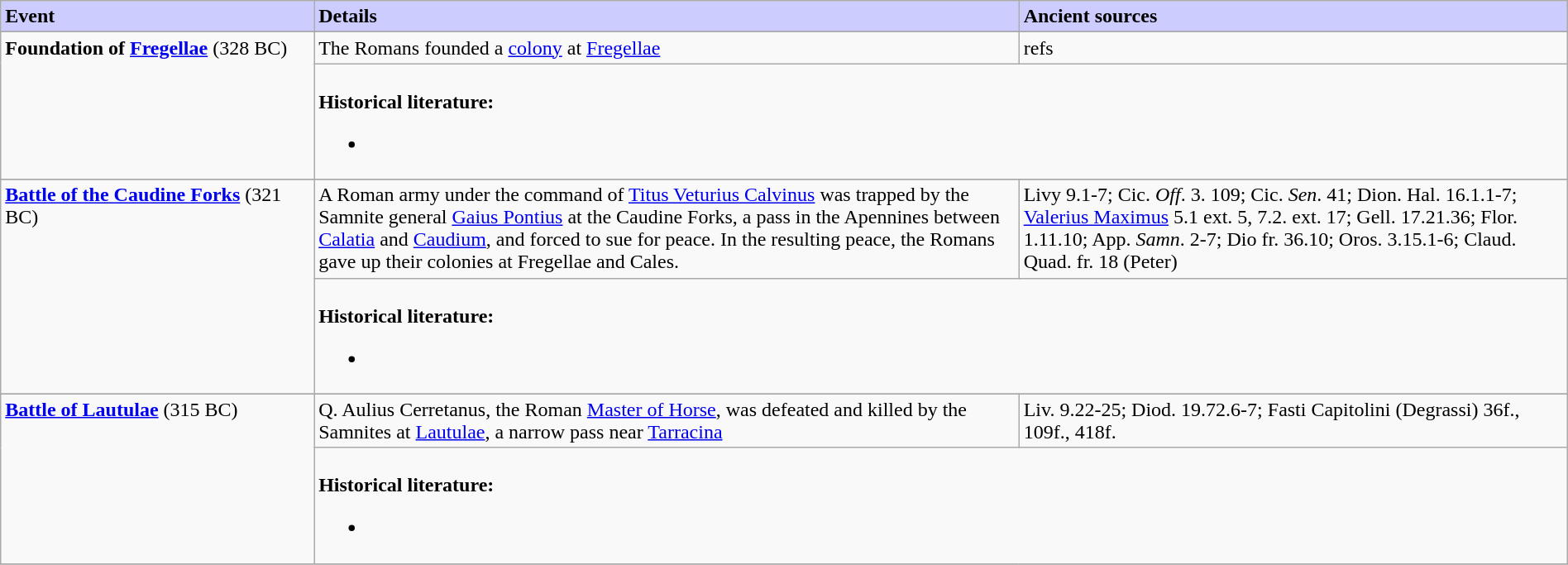<table class="wikitable" width="100%">
<tr>
<td width="20%" bgcolor="#ccccff"><strong>Event</strong></td>
<td width="45%" bgcolor="#ccccff"><strong>Details</strong></td>
<td width="35%" bgcolor="#ccccff"><strong>Ancient sources</strong></td>
</tr>
<tr>
</tr>
<tr valign="top">
<td rowspan="2"><strong>Foundation of <a href='#'>Fregellae</a></strong> (328 BC)</td>
<td>The Romans founded a <a href='#'>colony</a> at <a href='#'>Fregellae</a></td>
<td>refs</td>
</tr>
<tr>
<td colspan="2"><br><strong>Historical literature:</strong><ul><li></li></ul></td>
</tr>
<tr>
</tr>
<tr>
</tr>
<tr valign="top">
<td rowspan="2"><strong><a href='#'>Battle of the Caudine Forks</a></strong> (321 BC)</td>
<td>A Roman army under the command of <a href='#'>Titus Veturius Calvinus</a> was trapped by the Samnite general <a href='#'>Gaius Pontius</a> at the Caudine Forks, a pass in the Apennines between <a href='#'>Calatia</a> and <a href='#'>Caudium</a>, and forced to sue for peace. In the resulting peace, the Romans gave up their colonies at Fregellae and Cales.</td>
<td>Livy 9.1-7; Cic. <em>Off</em>. 3. 109; Cic. <em>Sen</em>. 41; Dion. Hal. 16.1.1-7; <a href='#'>Valerius Maximus</a> 5.1 ext. 5, 7.2. ext. 17; Gell. 17.21.36; Flor. 1.11.10; App. <em>Samn</em>. 2-7; Dio fr. 36.10; Oros. 3.15.1-6; Claud. Quad. fr. 18 (Peter)</td>
</tr>
<tr>
<td colspan="2"><br><strong>Historical literature:</strong><ul><li></li></ul></td>
</tr>
<tr>
</tr>
<tr valign="top">
<td rowspan="2"><strong><a href='#'>Battle of Lautulae</a></strong> (315 BC)</td>
<td>Q. Aulius Cerretanus, the Roman <a href='#'>Master of Horse</a>, was defeated and killed by the Samnites at <a href='#'>Lautulae</a>, a narrow pass near <a href='#'>Tarracina</a></td>
<td>Liv. 9.22-25; Diod. 19.72.6-7; Fasti Capitolini (Degrassi) 36f., 109f., 418f.</td>
</tr>
<tr>
<td colspan="2"><br><strong>Historical literature:</strong><ul><li></li></ul></td>
</tr>
<tr>
</tr>
</table>
